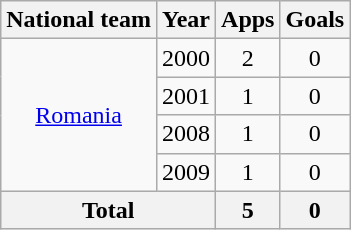<table class="wikitable" style="text-align:center">
<tr>
<th>National team</th>
<th>Year</th>
<th>Apps</th>
<th>Goals</th>
</tr>
<tr>
<td rowspan="4"><a href='#'>Romania</a></td>
<td>2000</td>
<td>2</td>
<td>0</td>
</tr>
<tr>
<td>2001</td>
<td>1</td>
<td>0</td>
</tr>
<tr>
<td>2008</td>
<td>1</td>
<td>0</td>
</tr>
<tr>
<td>2009</td>
<td>1</td>
<td>0</td>
</tr>
<tr>
<th colspan="2">Total</th>
<th>5</th>
<th>0</th>
</tr>
</table>
